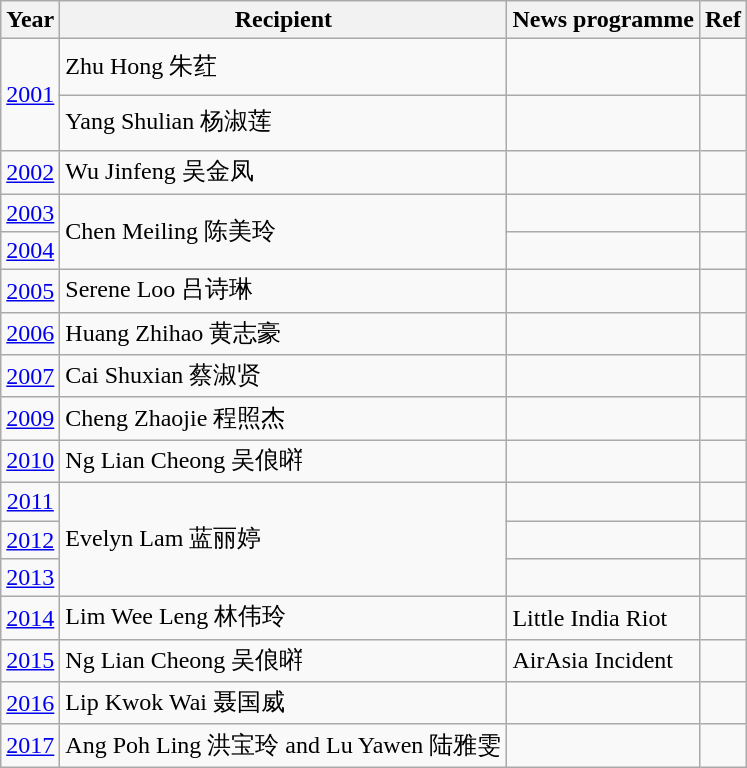<table class="wikitable sortable">
<tr>
<th>Year</th>
<th>Recipient</th>
<th>News programme</th>
<th>Ref</th>
</tr>
<tr>
<td rowspan=2 style="text-align:center;"><a href='#'>2001</a></td>
<td style="height: 30px;">Zhu Hong 朱荭</td>
<td></td>
<td></td>
</tr>
<tr>
<td style="height: 30px;">Yang Shulian 杨淑莲</td>
<td></td>
<td></td>
</tr>
<tr>
<td style="text-align:center;"><a href='#'>2002</a></td>
<td>Wu Jinfeng 吴金凤</td>
<td></td>
<td></td>
</tr>
<tr>
<td style="text-align:center;"><a href='#'>2003</a></td>
<td rowspan='2'>Chen Meiling 陈美玲</td>
<td></td>
<td></td>
</tr>
<tr>
<td style="text-align:center;"><a href='#'>2004</a></td>
<td></td>
<td></td>
</tr>
<tr>
<td style="text-align:center;"><a href='#'>2005</a></td>
<td>Serene Loo 吕诗琳</td>
<td></td>
<td></td>
</tr>
<tr>
<td style="text-align:center;"><a href='#'>2006</a></td>
<td>Huang Zhihao 黄志豪</td>
<td></td>
<td></td>
</tr>
<tr>
<td style="text-align:center;"><a href='#'>2007</a></td>
<td>Cai Shuxian 蔡淑贤</td>
<td></td>
<td></td>
</tr>
<tr>
<td style="text-align:center;"><a href='#'>2009</a></td>
<td>Cheng Zhaojie 程照杰</td>
<td></td>
<td></td>
</tr>
<tr>
<td style="text-align:center;"><a href='#'>2010</a></td>
<td>Ng Lian Cheong 吴俍㬕</td>
<td></td>
<td></td>
</tr>
<tr>
<td style="text-align:center;"><a href='#'>2011</a></td>
<td rowspan='3'>Evelyn Lam 蓝丽婷</td>
<td></td>
<td></td>
</tr>
<tr>
<td style="text-align:center;"><a href='#'>2012</a></td>
<td></td>
<td></td>
</tr>
<tr>
<td style="text-align:center;"><a href='#'>2013</a></td>
<td></td>
<td></td>
</tr>
<tr>
<td style="text-align:center;"><a href='#'>2014</a></td>
<td>Lim Wee Leng 林伟玲</td>
<td>Little India Riot</td>
<td></td>
</tr>
<tr>
<td style="text-align:center;"><a href='#'>2015</a></td>
<td>Ng Lian Cheong 吴俍㬕</td>
<td>AirAsia Incident</td>
<td></td>
</tr>
<tr>
<td style="text-align:center;"><a href='#'>2016</a></td>
<td>Lip Kwok Wai 聂国威</td>
<td></td>
<td></td>
</tr>
<tr>
<td style="text-align:center;"><a href='#'>2017</a></td>
<td>Ang Poh Ling 洪宝玲 and Lu Yawen 陆雅雯</td>
<td></td>
<td></td>
</tr>
</table>
